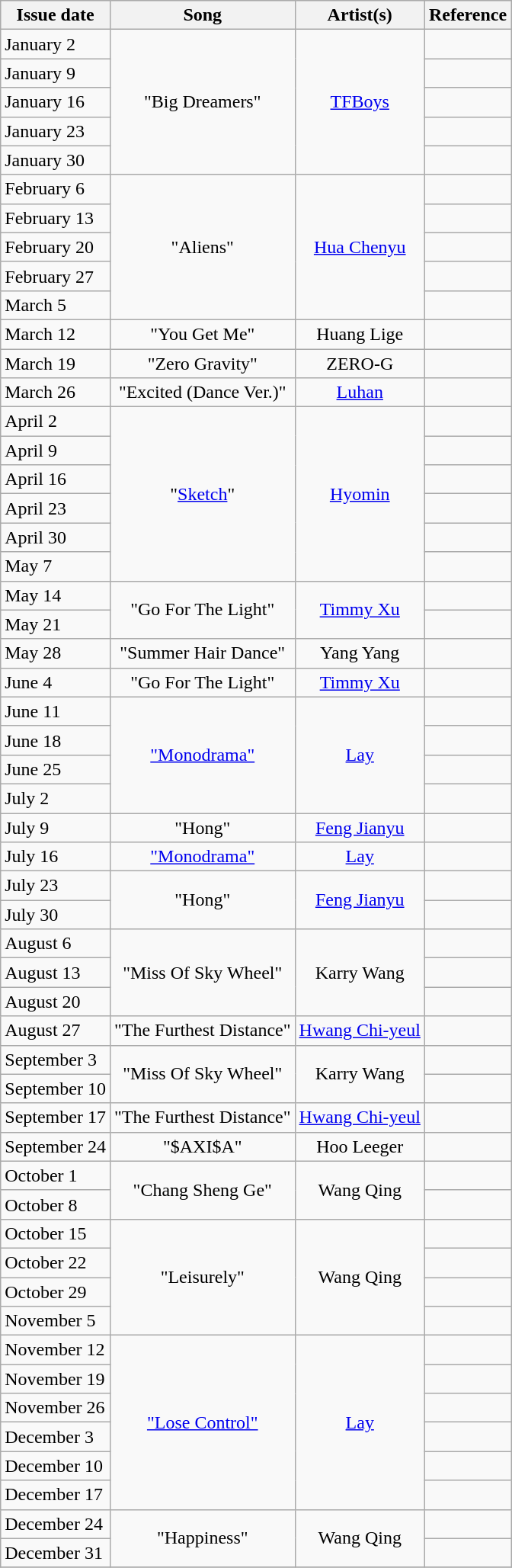<table class="wikitable">
<tr>
<th align="center">Issue date</th>
<th align="center">Song</th>
<th align="center">Artist(s)</th>
<th align="center">Reference</th>
</tr>
<tr>
<td align="left">January 2</td>
<td align="center" rowspan="5">"Big Dreamers"</td>
<td align="center" rowspan="5"><a href='#'>TFBoys</a></td>
<td align="center"></td>
</tr>
<tr>
<td align="left">January 9</td>
<td align="center"></td>
</tr>
<tr>
<td align="left">January 16</td>
<td align="center"></td>
</tr>
<tr>
<td align="left">January 23</td>
<td align="center"></td>
</tr>
<tr>
<td align="left">January 30</td>
<td align="center"></td>
</tr>
<tr>
<td align="left">February 6</td>
<td align="center" rowspan="5">"Aliens"</td>
<td align="center" rowspan="5"><a href='#'>Hua Chenyu</a></td>
<td align="center"></td>
</tr>
<tr>
<td align="left">February 13</td>
<td align="center"></td>
</tr>
<tr>
<td align="left">February 20</td>
<td align="center"></td>
</tr>
<tr>
<td align="left">February 27</td>
<td align="center"></td>
</tr>
<tr>
<td align="left">March 5</td>
<td align="center"></td>
</tr>
<tr>
<td align="left">March 12</td>
<td align="center">"You Get Me"</td>
<td align="center">Huang Lige</td>
<td align="center"></td>
</tr>
<tr>
<td align="left">March 19</td>
<td align="center">"Zero Gravity"</td>
<td align="center">ZERO-G</td>
<td align="center"></td>
</tr>
<tr>
<td align="left">March 26</td>
<td align="center">"Excited (Dance Ver.)"</td>
<td align="center"><a href='#'>Luhan</a></td>
<td align="center"></td>
</tr>
<tr>
<td align="left">April 2</td>
<td align="center" rowspan="6">"<a href='#'>Sketch</a>"</td>
<td align="center" rowspan="6"><a href='#'>Hyomin</a></td>
<td align="center"></td>
</tr>
<tr>
<td align="left">April 9</td>
<td align="center"></td>
</tr>
<tr>
<td align="left">April 16</td>
<td align="center"></td>
</tr>
<tr>
<td align="left">April 23</td>
<td align="center"></td>
</tr>
<tr>
<td align="left">April 30</td>
<td align="center"></td>
</tr>
<tr>
<td align="left">May 7</td>
<td align="center"></td>
</tr>
<tr>
<td align="left">May 14</td>
<td align="center" rowspan="2">"Go For The Light"</td>
<td align="center" rowspan="2"><a href='#'>Timmy Xu</a></td>
<td align="center"></td>
</tr>
<tr>
<td align="left">May 21</td>
<td align="center"></td>
</tr>
<tr>
<td align="left">May 28</td>
<td align="center">"Summer Hair Dance"</td>
<td align="center">Yang Yang</td>
<td align="center"></td>
</tr>
<tr>
<td align="left">June 4</td>
<td align="center">"Go For The Light"</td>
<td align="center"><a href='#'>Timmy Xu</a></td>
<td align="center"></td>
</tr>
<tr>
<td align="left">June 11</td>
<td align="center" rowspan="4"><a href='#'>"Monodrama"</a></td>
<td align="center" rowspan="4"><a href='#'>Lay</a></td>
<td align="center"></td>
</tr>
<tr>
<td align="left">June 18</td>
<td align="center"></td>
</tr>
<tr>
<td align="left">June 25</td>
<td align="center"></td>
</tr>
<tr>
<td align="left">July 2</td>
<td align="center"></td>
</tr>
<tr>
<td align="left">July 9</td>
<td align="center">"Hong"</td>
<td align="center"><a href='#'>Feng Jianyu</a></td>
<td align="center"></td>
</tr>
<tr>
<td align="left">July 16</td>
<td align="center"><a href='#'>"Monodrama"</a></td>
<td align="center"><a href='#'>Lay</a></td>
<td align="center"></td>
</tr>
<tr>
<td align="left">July 23</td>
<td align="center" rowspan="2">"Hong"</td>
<td align="center" rowspan="2"><a href='#'>Feng Jianyu</a></td>
<td align="center"></td>
</tr>
<tr>
<td align="left">July 30</td>
<td align="center"></td>
</tr>
<tr>
<td align="left">August 6</td>
<td align="center" rowspan="3">"Miss Of Sky Wheel"</td>
<td align="center" rowspan="3">Karry Wang</td>
<td align="center"></td>
</tr>
<tr>
<td align="left">August 13</td>
<td align="center"></td>
</tr>
<tr>
<td align="left">August 20</td>
<td align="center"></td>
</tr>
<tr>
<td align="left">August 27</td>
<td>"The Furthest Distance"</td>
<td><a href='#'>Hwang Chi-yeul</a></td>
<td align="center"></td>
</tr>
<tr>
<td align="left">September 3</td>
<td align="center" rowspan="2">"Miss Of Sky Wheel"</td>
<td align="center" rowspan="2">Karry Wang</td>
<td align="center"></td>
</tr>
<tr>
<td align="left">September 10</td>
<td align="center"></td>
</tr>
<tr>
<td align="left">September 17</td>
<td>"The Furthest Distance"</td>
<td><a href='#'>Hwang Chi-yeul</a></td>
<td align="center"></td>
</tr>
<tr>
<td align="left">September 24</td>
<td align="center">"$AXI$A"</td>
<td align="center">Hoo Leeger</td>
<td align="center"></td>
</tr>
<tr>
<td align="left">October 1</td>
<td align="center" rowspan="2">"Chang Sheng Ge"</td>
<td align="center" rowspan="2">Wang Qing</td>
<td align="center"></td>
</tr>
<tr>
<td align="left">October 8</td>
<td align="center"></td>
</tr>
<tr>
<td align="left">October 15</td>
<td align="center" rowspan="4">"Leisurely"</td>
<td align="center" rowspan="4">Wang Qing</td>
<td align="center"></td>
</tr>
<tr>
<td align="left">October 22</td>
<td align="center"></td>
</tr>
<tr>
<td align="left">October 29</td>
<td align="center"></td>
</tr>
<tr>
<td align="left">November 5</td>
<td align="center"></td>
</tr>
<tr>
<td align="left">November 12</td>
<td align="center" rowspan="6"><a href='#'>"Lose Control"</a></td>
<td align="center" rowspan="6"><a href='#'>Lay</a></td>
<td align="center"></td>
</tr>
<tr>
<td align="left">November 19</td>
<td align="center"></td>
</tr>
<tr>
<td align="left">November 26</td>
<td align="center"></td>
</tr>
<tr>
<td align="left">December 3</td>
<td align="center"></td>
</tr>
<tr>
<td align="left">December 10</td>
<td align="center"></td>
</tr>
<tr>
<td align="left">December 17</td>
<td align="center"></td>
</tr>
<tr>
<td align="left">December 24</td>
<td align="center" rowspan="2">"Happiness"</td>
<td align="center" rowspan="2">Wang Qing</td>
<td align="center"></td>
</tr>
<tr>
<td align="left">December 31</td>
<td align="center"></td>
</tr>
<tr>
</tr>
</table>
